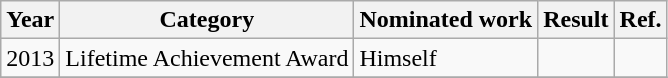<table class="wikitable sortable">
<tr>
<th>Year</th>
<th>Category</th>
<th>Nominated work</th>
<th>Result</th>
<th>Ref.</th>
</tr>
<tr>
<td>2013</td>
<td>Lifetime Achievement Award</td>
<td>Himself</td>
<td></td>
<td></td>
</tr>
<tr>
</tr>
</table>
